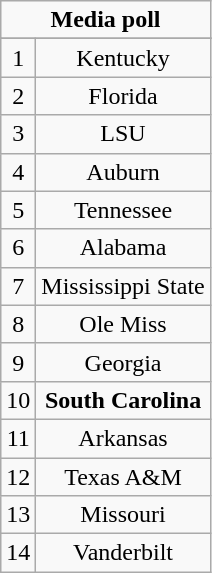<table class="wikitable">
<tr align="center">
<td align="center" Colspan="3"><strong>Media poll</strong></td>
</tr>
<tr align="center">
</tr>
<tr align="center">
<td>1</td>
<td>Kentucky</td>
</tr>
<tr align="center">
<td>2</td>
<td>Florida</td>
</tr>
<tr align="center">
<td>3</td>
<td>LSU</td>
</tr>
<tr align="center">
<td>4</td>
<td>Auburn</td>
</tr>
<tr align="center">
<td>5</td>
<td>Tennessee</td>
</tr>
<tr align="center">
<td>6</td>
<td>Alabama</td>
</tr>
<tr align="center">
<td>7</td>
<td>Mississippi State</td>
</tr>
<tr align="center">
<td>8</td>
<td>Ole Miss</td>
</tr>
<tr align="center">
<td>9</td>
<td>Georgia</td>
</tr>
<tr align="center">
<td>10</td>
<td><strong>South Carolina</strong></td>
</tr>
<tr align="center">
<td>11</td>
<td>Arkansas</td>
</tr>
<tr align="center">
<td>12</td>
<td>Texas A&M</td>
</tr>
<tr align="center">
<td>13</td>
<td>Missouri</td>
</tr>
<tr align="center">
<td>14</td>
<td>Vanderbilt</td>
</tr>
</table>
